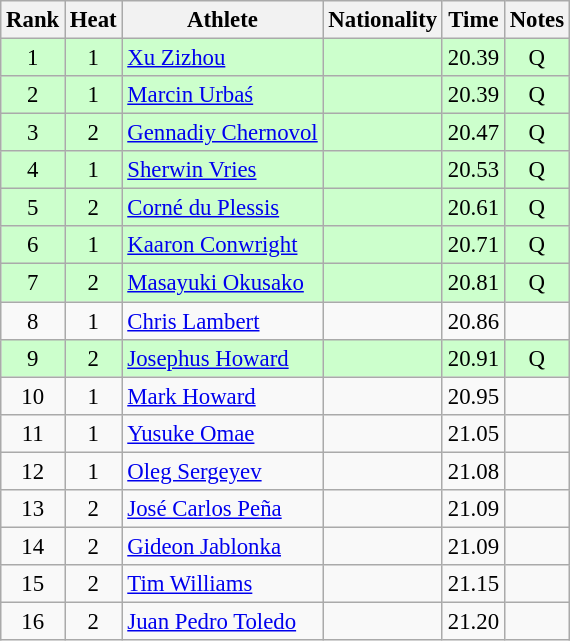<table class="wikitable sortable" style="text-align:center;font-size:95%">
<tr>
<th>Rank</th>
<th>Heat</th>
<th>Athlete</th>
<th>Nationality</th>
<th>Time</th>
<th>Notes</th>
</tr>
<tr bgcolor=ccffcc>
<td>1</td>
<td>1</td>
<td align="left"><a href='#'>Xu Zizhou</a></td>
<td align=left></td>
<td>20.39</td>
<td>Q</td>
</tr>
<tr bgcolor=ccffcc>
<td>2</td>
<td>1</td>
<td align="left"><a href='#'>Marcin Urbaś</a></td>
<td align=left></td>
<td>20.39</td>
<td>Q</td>
</tr>
<tr bgcolor=ccffcc>
<td>3</td>
<td>2</td>
<td align="left"><a href='#'>Gennadiy Chernovol</a></td>
<td align=left></td>
<td>20.47</td>
<td>Q</td>
</tr>
<tr bgcolor=ccffcc>
<td>4</td>
<td>1</td>
<td align="left"><a href='#'>Sherwin Vries</a></td>
<td align=left></td>
<td>20.53</td>
<td>Q</td>
</tr>
<tr bgcolor=ccffcc>
<td>5</td>
<td>2</td>
<td align="left"><a href='#'>Corné du Plessis</a></td>
<td align=left></td>
<td>20.61</td>
<td>Q</td>
</tr>
<tr bgcolor=ccffcc>
<td>6</td>
<td>1</td>
<td align="left"><a href='#'>Kaaron Conwright</a></td>
<td align=left></td>
<td>20.71</td>
<td>Q</td>
</tr>
<tr bgcolor=ccffcc>
<td>7</td>
<td>2</td>
<td align="left"><a href='#'>Masayuki Okusako</a></td>
<td align=left></td>
<td>20.81</td>
<td>Q</td>
</tr>
<tr>
<td>8</td>
<td>1</td>
<td align="left"><a href='#'>Chris Lambert</a></td>
<td align=left></td>
<td>20.86</td>
<td></td>
</tr>
<tr bgcolor=ccffcc>
<td>9</td>
<td>2</td>
<td align="left"><a href='#'>Josephus Howard</a></td>
<td align=left></td>
<td>20.91</td>
<td>Q</td>
</tr>
<tr>
<td>10</td>
<td>1</td>
<td align="left"><a href='#'>Mark Howard</a></td>
<td align=left></td>
<td>20.95</td>
<td></td>
</tr>
<tr>
<td>11</td>
<td>1</td>
<td align="left"><a href='#'>Yusuke Omae</a></td>
<td align=left></td>
<td>21.05</td>
<td></td>
</tr>
<tr>
<td>12</td>
<td>1</td>
<td align="left"><a href='#'>Oleg Sergeyev</a></td>
<td align=left></td>
<td>21.08</td>
<td></td>
</tr>
<tr>
<td>13</td>
<td>2</td>
<td align="left"><a href='#'>José Carlos Peña</a></td>
<td align=left></td>
<td>21.09</td>
<td></td>
</tr>
<tr>
<td>14</td>
<td>2</td>
<td align="left"><a href='#'>Gideon Jablonka</a></td>
<td align=left></td>
<td>21.09</td>
<td></td>
</tr>
<tr>
<td>15</td>
<td>2</td>
<td align="left"><a href='#'>Tim Williams</a></td>
<td align=left></td>
<td>21.15</td>
<td></td>
</tr>
<tr>
<td>16</td>
<td>2</td>
<td align="left"><a href='#'>Juan Pedro Toledo</a></td>
<td align=left></td>
<td>21.20</td>
<td></td>
</tr>
</table>
